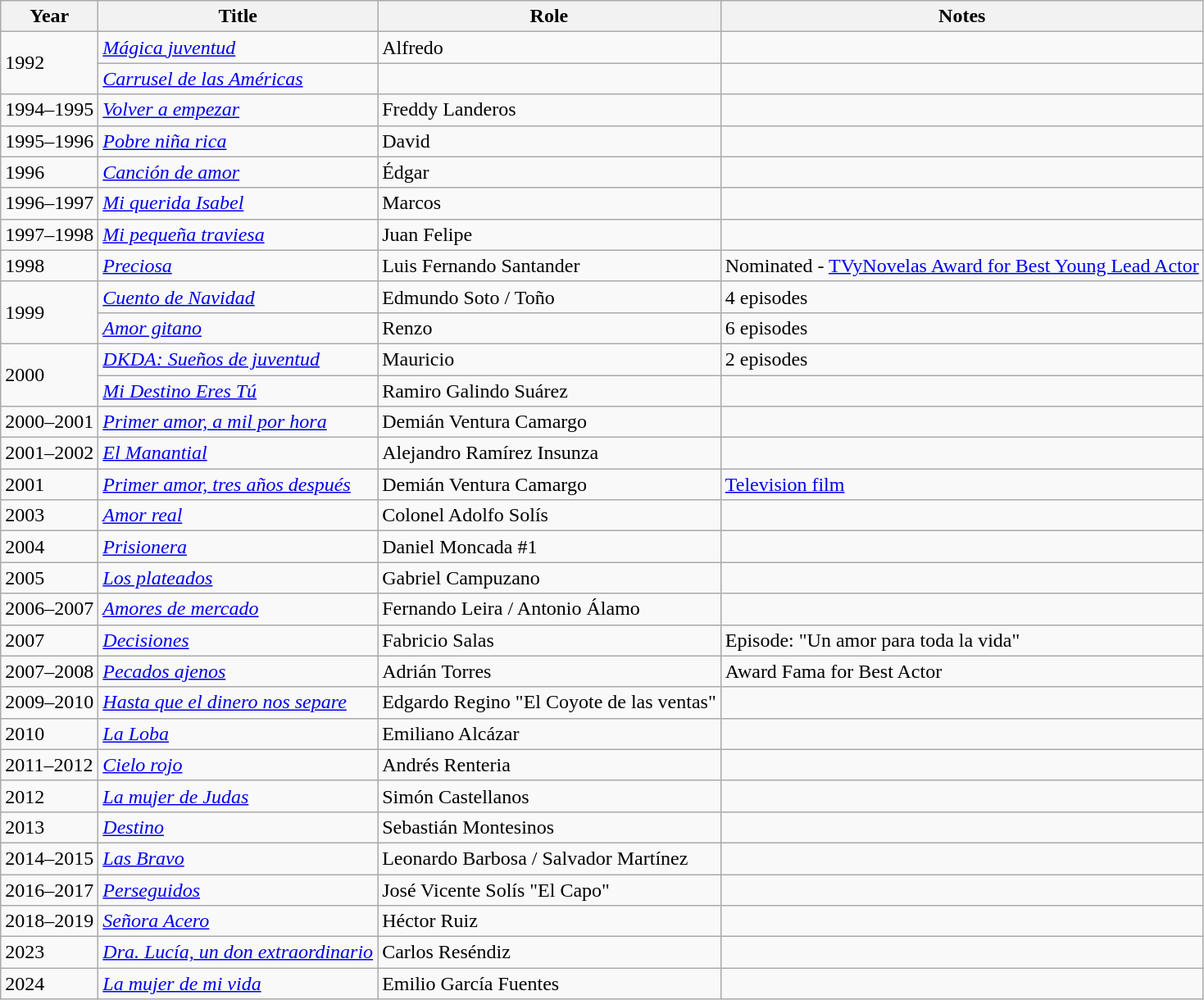<table class="wikitable sortable">
<tr>
<th>Year</th>
<th>Title</th>
<th>Role</th>
<th class="unsortable">Notes</th>
</tr>
<tr>
<td rowspan="2">1992</td>
<td><em><a href='#'>Mágica juventud</a></em></td>
<td>Alfredo</td>
<td></td>
</tr>
<tr>
<td><em><a href='#'>Carrusel de las Américas</a></em></td>
<td></td>
<td></td>
</tr>
<tr>
<td>1994–1995</td>
<td><em><a href='#'>Volver a empezar</a></em></td>
<td>Freddy Landeros</td>
<td></td>
</tr>
<tr>
<td>1995–1996</td>
<td><em><a href='#'>Pobre niña rica</a></em></td>
<td>David</td>
<td></td>
</tr>
<tr>
<td>1996</td>
<td><em><a href='#'>Canción de amor</a></em></td>
<td>Édgar</td>
<td></td>
</tr>
<tr>
<td>1996–1997</td>
<td><em><a href='#'>Mi querida Isabel</a></em></td>
<td>Marcos</td>
<td></td>
</tr>
<tr>
<td>1997–1998</td>
<td><em><a href='#'>Mi pequeña traviesa</a></em></td>
<td>Juan Felipe</td>
<td></td>
</tr>
<tr>
<td>1998</td>
<td><em><a href='#'>Preciosa</a></em></td>
<td>Luis Fernando Santander</td>
<td>Nominated - <a href='#'>TVyNovelas Award for Best Young Lead Actor</a></td>
</tr>
<tr>
<td rowspan="2">1999</td>
<td><em><a href='#'>Cuento de Navidad</a></em></td>
<td>Edmundo Soto / Toño</td>
<td>4 episodes</td>
</tr>
<tr>
<td><em><a href='#'>Amor gitano</a></em></td>
<td>Renzo</td>
<td>6 episodes</td>
</tr>
<tr>
<td rowspan="2">2000</td>
<td><em><a href='#'>DKDA: Sueños de juventud</a></em></td>
<td>Mauricio</td>
<td>2 episodes</td>
</tr>
<tr>
<td><em><a href='#'>Mi Destino Eres Tú</a></em></td>
<td>Ramiro Galindo Suárez</td>
<td></td>
</tr>
<tr>
<td>2000–2001</td>
<td><em><a href='#'>Primer amor, a mil por hora</a></em></td>
<td>Demián Ventura Camargo</td>
<td></td>
</tr>
<tr>
<td>2001–2002</td>
<td><em><a href='#'>El Manantial</a></em></td>
<td>Alejandro Ramírez Insunza</td>
<td></td>
</tr>
<tr>
<td>2001</td>
<td><em><a href='#'>Primer amor, tres años después</a></em></td>
<td>Demián Ventura Camargo</td>
<td><a href='#'>Television film</a></td>
</tr>
<tr>
<td>2003</td>
<td><em><a href='#'>Amor real</a></em></td>
<td>Colonel Adolfo Solís</td>
<td></td>
</tr>
<tr>
<td>2004</td>
<td><em><a href='#'>Prisionera</a></em></td>
<td>Daniel Moncada #1</td>
<td></td>
</tr>
<tr>
<td>2005</td>
<td><em><a href='#'>Los plateados</a></em></td>
<td>Gabriel Campuzano</td>
<td></td>
</tr>
<tr>
<td>2006–2007</td>
<td><em><a href='#'>Amores de mercado</a></em></td>
<td>Fernando Leira / Antonio Álamo</td>
<td></td>
</tr>
<tr>
<td>2007</td>
<td><em><a href='#'>Decisiones</a></em></td>
<td>Fabricio Salas</td>
<td>Episode: "Un amor para toda la vida"</td>
</tr>
<tr>
<td>2007–2008</td>
<td><em><a href='#'>Pecados ajenos</a></em></td>
<td>Adrián Torres</td>
<td>Award Fama for Best Actor</td>
</tr>
<tr>
<td>2009–2010</td>
<td><em><a href='#'>Hasta que el dinero nos separe</a></em></td>
<td>Edgardo Regino "El Coyote de las ventas"</td>
<td></td>
</tr>
<tr>
<td>2010</td>
<td><em><a href='#'>La Loba</a></em></td>
<td>Emiliano Alcázar</td>
<td></td>
</tr>
<tr>
<td>2011–2012</td>
<td><em><a href='#'>Cielo rojo</a></em></td>
<td>Andrés Renteria</td>
<td></td>
</tr>
<tr>
<td>2012</td>
<td><em><a href='#'>La mujer de Judas</a></em></td>
<td>Simón Castellanos</td>
<td></td>
</tr>
<tr>
<td>2013</td>
<td><em><a href='#'>Destino</a></em></td>
<td>Sebastián Montesinos</td>
<td></td>
</tr>
<tr>
<td>2014–2015</td>
<td><em><a href='#'>Las Bravo</a></em></td>
<td>Leonardo Barbosa / Salvador Martínez</td>
<td></td>
</tr>
<tr>
<td>2016–2017</td>
<td><em><a href='#'>Perseguidos</a></em></td>
<td>José Vicente Solís "El Capo"</td>
<td></td>
</tr>
<tr>
<td>2018–2019</td>
<td><em><a href='#'>Señora Acero</a></em></td>
<td>Héctor Ruiz</td>
<td></td>
</tr>
<tr>
<td>2023</td>
<td><em><a href='#'>Dra. Lucía, un don extraordinario</a></em></td>
<td>Carlos Reséndiz</td>
<td></td>
</tr>
<tr>
<td>2024</td>
<td><em><a href='#'>La mujer de mi vida</a></em></td>
<td>Emilio García Fuentes</td>
<td></td>
</tr>
</table>
